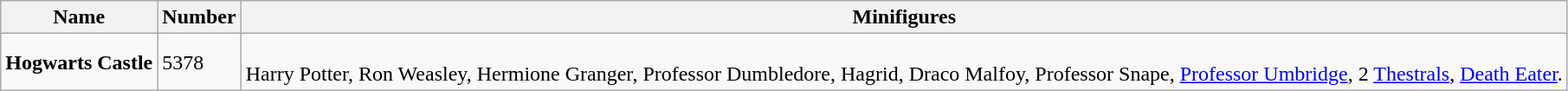<table class="wikitable">
<tr>
<th>Name</th>
<th>Number</th>
<th>Minifigures</th>
</tr>
<tr>
<td><strong>Hogwarts Castle</strong></td>
<td>5378</td>
<td><br>Harry Potter, Ron Weasley, Hermione Granger, Professor Dumbledore, Hagrid, Draco Malfoy, Professor Snape, <a href='#'>Professor Umbridge</a>, 2 <a href='#'>Thestrals</a>, <a href='#'>Death Eater</a>.</td>
</tr>
</table>
